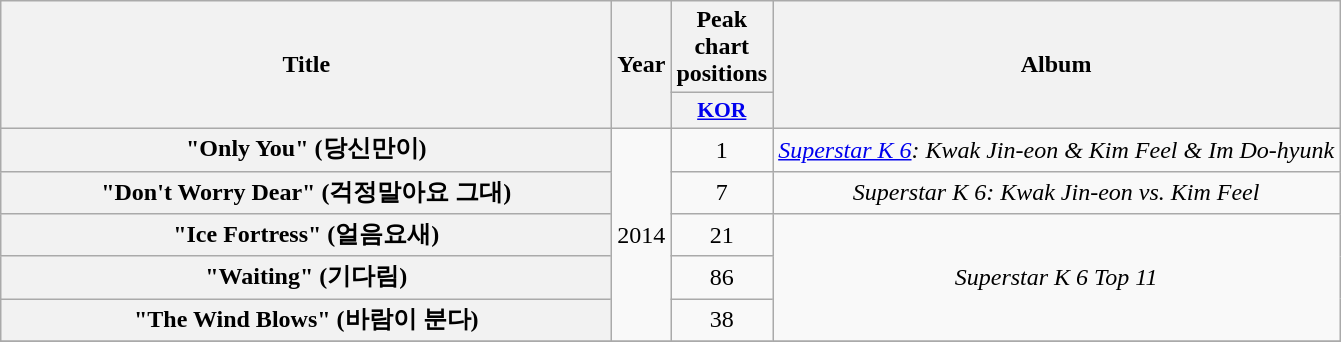<table class="wikitable plainrowheaders" style="text-align:center;">
<tr>
<th scope="col" rowspan="2" style="width:25em;">Title</th>
<th scope="col" rowspan="2">Year</th>
<th scope="col" colspan="1">Peak chart positions</th>
<th scope="col" rowspan="2">Album</th>
</tr>
<tr>
<th scope="col" style="width:2.5em;font-size:90%;"><a href='#'>KOR</a><br></th>
</tr>
<tr>
<th scope="row">"Only You" (당신만이) </th>
<td rowspan="5">2014</td>
<td>1</td>
<td><em><a href='#'>Superstar K 6</a>: Kwak Jin-eon & Kim Feel & Im Do-hyunk</em></td>
</tr>
<tr>
<th scope="row">"Don't Worry Dear" (걱정말아요 그대) </th>
<td>7</td>
<td><em>Superstar K 6: Kwak Jin-eon vs. Kim Feel</em></td>
</tr>
<tr>
<th scope="row">"Ice Fortress" (얼음요새)</th>
<td>21</td>
<td rowspan="3"><em>Superstar K 6 Top 11</em></td>
</tr>
<tr>
<th scope="row">"Waiting" (기다림)</th>
<td>86</td>
</tr>
<tr>
<th scope="row">"The Wind Blows" (바람이 분다)</th>
<td>38</td>
</tr>
<tr>
</tr>
</table>
